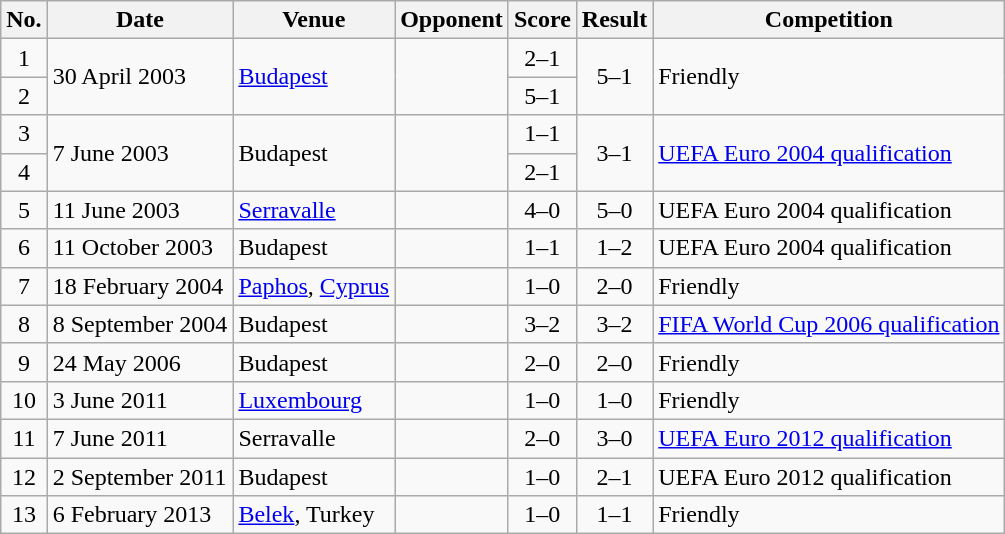<table class="wikitable sortable">
<tr>
<th scope="col">No.</th>
<th scope="col">Date</th>
<th scope="col">Venue</th>
<th scope="col">Opponent</th>
<th scope="col">Score</th>
<th scope="col">Result</th>
<th scope="col">Competition</th>
</tr>
<tr>
<td align="center">1</td>
<td rowspan="2">30 April 2003</td>
<td rowspan="2"><a href='#'>Budapest</a></td>
<td rowspan="2"></td>
<td align="center">2–1</td>
<td rowspan="2" align="center">5–1</td>
<td rowspan="2">Friendly</td>
</tr>
<tr>
<td align="center">2</td>
<td align="center">5–1</td>
</tr>
<tr>
<td align="center">3</td>
<td rowspan="2">7 June 2003</td>
<td rowspan="2">Budapest</td>
<td rowspan="2"></td>
<td align="center">1–1</td>
<td rowspan="2" align="center">3–1</td>
<td rowspan="2"><a href='#'>UEFA Euro 2004 qualification</a></td>
</tr>
<tr>
<td align="center">4</td>
<td align="center">2–1</td>
</tr>
<tr>
<td align="center">5</td>
<td>11 June 2003</td>
<td><a href='#'>Serravalle</a></td>
<td></td>
<td align="center">4–0</td>
<td align="center">5–0</td>
<td>UEFA Euro 2004 qualification</td>
</tr>
<tr>
<td align="center">6</td>
<td>11 October 2003</td>
<td>Budapest</td>
<td></td>
<td align="center">1–1</td>
<td align="center">1–2</td>
<td>UEFA Euro 2004 qualification</td>
</tr>
<tr>
<td align="center">7</td>
<td>18 February 2004</td>
<td><a href='#'>Paphos</a>, <a href='#'>Cyprus</a></td>
<td></td>
<td align="center">1–0</td>
<td align="center">2–0</td>
<td>Friendly</td>
</tr>
<tr>
<td align="center">8</td>
<td>8 September 2004</td>
<td>Budapest</td>
<td></td>
<td align="center">3–2</td>
<td align="center">3–2</td>
<td><a href='#'>FIFA World Cup 2006 qualification</a></td>
</tr>
<tr>
<td align="center">9</td>
<td>24 May 2006</td>
<td>Budapest</td>
<td></td>
<td align="center">2–0</td>
<td align="center">2–0</td>
<td>Friendly</td>
</tr>
<tr>
<td align="center">10</td>
<td>3 June 2011</td>
<td><a href='#'>Luxembourg</a></td>
<td></td>
<td align="center">1–0</td>
<td align="center">1–0</td>
<td>Friendly</td>
</tr>
<tr>
<td align="center">11</td>
<td>7 June 2011</td>
<td>Serravalle</td>
<td></td>
<td align="center">2–0</td>
<td align="center">3–0</td>
<td><a href='#'>UEFA Euro 2012 qualification</a></td>
</tr>
<tr>
<td align="center">12</td>
<td>2 September 2011</td>
<td>Budapest</td>
<td></td>
<td align="center">1–0</td>
<td align="center">2–1</td>
<td>UEFA Euro 2012 qualification</td>
</tr>
<tr>
<td align="center">13</td>
<td>6 February 2013</td>
<td><a href='#'>Belek</a>, Turkey</td>
<td></td>
<td align="center">1–0</td>
<td align="center">1–1</td>
<td>Friendly</td>
</tr>
</table>
